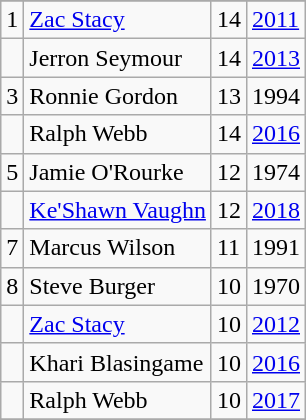<table class="wikitable">
<tr>
</tr>
<tr>
<td>1</td>
<td><a href='#'>Zac Stacy</a></td>
<td>14</td>
<td><a href='#'>2011</a></td>
</tr>
<tr>
<td></td>
<td>Jerron Seymour</td>
<td>14</td>
<td><a href='#'>2013</a></td>
</tr>
<tr>
<td>3</td>
<td>Ronnie Gordon</td>
<td>13</td>
<td>1994</td>
</tr>
<tr>
<td></td>
<td>Ralph Webb</td>
<td>14</td>
<td><a href='#'>2016</a></td>
</tr>
<tr>
<td>5</td>
<td>Jamie O'Rourke</td>
<td>12</td>
<td>1974</td>
</tr>
<tr>
<td></td>
<td><a href='#'>Ke'Shawn Vaughn</a></td>
<td>12</td>
<td><a href='#'>2018</a></td>
</tr>
<tr>
<td>7</td>
<td>Marcus Wilson</td>
<td>11</td>
<td>1991</td>
</tr>
<tr>
<td>8</td>
<td>Steve Burger</td>
<td>10</td>
<td>1970</td>
</tr>
<tr>
<td></td>
<td><a href='#'>Zac Stacy</a></td>
<td>10</td>
<td><a href='#'>2012</a></td>
</tr>
<tr>
<td></td>
<td>Khari Blasingame</td>
<td>10</td>
<td><a href='#'>2016</a></td>
</tr>
<tr>
<td></td>
<td>Ralph Webb</td>
<td>10</td>
<td><a href='#'>2017</a></td>
</tr>
<tr>
</tr>
</table>
